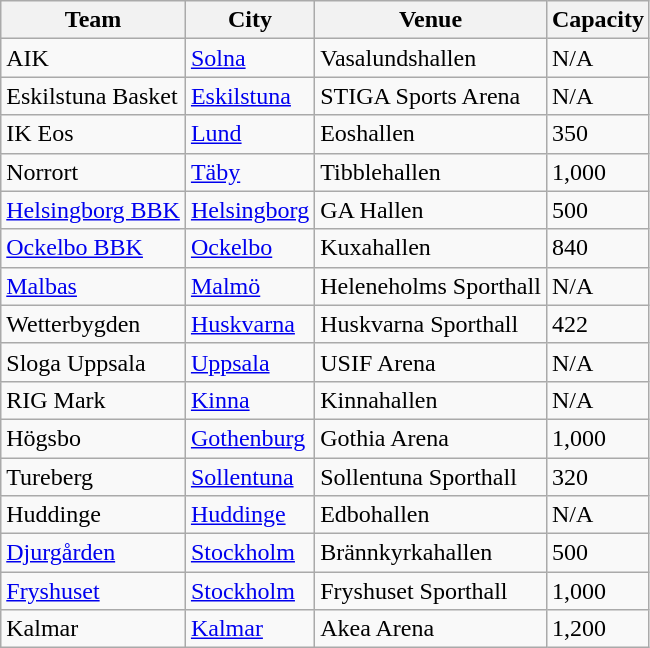<table class="wikitable sortable">
<tr>
<th>Team</th>
<th>City</th>
<th>Venue</th>
<th>Capacity</th>
</tr>
<tr>
<td>AIK</td>
<td><a href='#'>Solna</a></td>
<td>Vasalundshallen</td>
<td>N/A</td>
</tr>
<tr>
<td>Eskilstuna Basket</td>
<td><a href='#'>Eskilstuna</a></td>
<td>STIGA Sports Arena</td>
<td>N/A</td>
</tr>
<tr>
<td>IK Eos</td>
<td><a href='#'>Lund</a></td>
<td>Eoshallen</td>
<td>350</td>
</tr>
<tr>
<td>Norrort</td>
<td><a href='#'>Täby</a></td>
<td>Tibblehallen</td>
<td>1,000</td>
</tr>
<tr>
<td><a href='#'>Helsingborg BBK</a></td>
<td><a href='#'>Helsingborg</a></td>
<td>GA Hallen</td>
<td>500</td>
</tr>
<tr>
<td><a href='#'>Ockelbo BBK</a></td>
<td><a href='#'>Ockelbo</a></td>
<td>Kuxahallen</td>
<td>840</td>
</tr>
<tr>
<td><a href='#'>Malbas</a></td>
<td><a href='#'>Malmö</a></td>
<td>Heleneholms Sporthall</td>
<td>N/A</td>
</tr>
<tr>
<td>Wetterbygden</td>
<td><a href='#'>Huskvarna</a></td>
<td>Huskvarna Sporthall</td>
<td>422</td>
</tr>
<tr>
<td>Sloga Uppsala</td>
<td><a href='#'>Uppsala</a></td>
<td>USIF Arena</td>
<td>N/A</td>
</tr>
<tr>
<td>RIG Mark</td>
<td><a href='#'>Kinna</a></td>
<td>Kinnahallen</td>
<td>N/A</td>
</tr>
<tr>
<td>Högsbo</td>
<td><a href='#'>Gothenburg</a></td>
<td>Gothia Arena</td>
<td>1,000</td>
</tr>
<tr>
<td>Tureberg</td>
<td><a href='#'>Sollentuna</a></td>
<td>Sollentuna Sporthall</td>
<td>320</td>
</tr>
<tr>
<td>Huddinge</td>
<td><a href='#'>Huddinge</a></td>
<td>Edbohallen</td>
<td>N/A</td>
</tr>
<tr>
<td><a href='#'>Djurgården</a></td>
<td><a href='#'>Stockholm</a></td>
<td>Brännkyrkahallen</td>
<td>500</td>
</tr>
<tr>
<td><a href='#'>Fryshuset</a></td>
<td><a href='#'>Stockholm</a></td>
<td>Fryshuset Sporthall</td>
<td>1,000</td>
</tr>
<tr>
<td>Kalmar</td>
<td><a href='#'>Kalmar</a></td>
<td>Akea Arena</td>
<td>1,200</td>
</tr>
</table>
